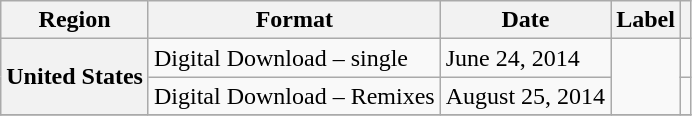<table class="wikitable">
<tr>
<th>Region</th>
<th>Format</th>
<th>Date</th>
<th>Label</th>
<th></th>
</tr>
<tr>
<th scope="row" rowspan="2">United States</th>
<td rowspan="1">Digital Download – single</td>
<td rowspan="1">June 24, 2014</td>
<td rowspan="2"></td>
<td></td>
</tr>
<tr>
<td rowspan="1">Digital Download – Remixes</td>
<td rowspan="1">August 25, 2014</td>
<td></td>
</tr>
<tr>
</tr>
</table>
